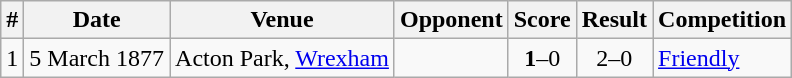<table class="wikitable">
<tr>
<th>#</th>
<th>Date</th>
<th>Venue</th>
<th>Opponent</th>
<th>Score</th>
<th>Result</th>
<th>Competition</th>
</tr>
<tr>
<td>1</td>
<td>5 March 1877</td>
<td>Acton Park, <a href='#'>Wrexham</a></td>
<td></td>
<td align=center><strong>1</strong>–0</td>
<td align=center>2–0</td>
<td><a href='#'>Friendly</a></td>
</tr>
</table>
